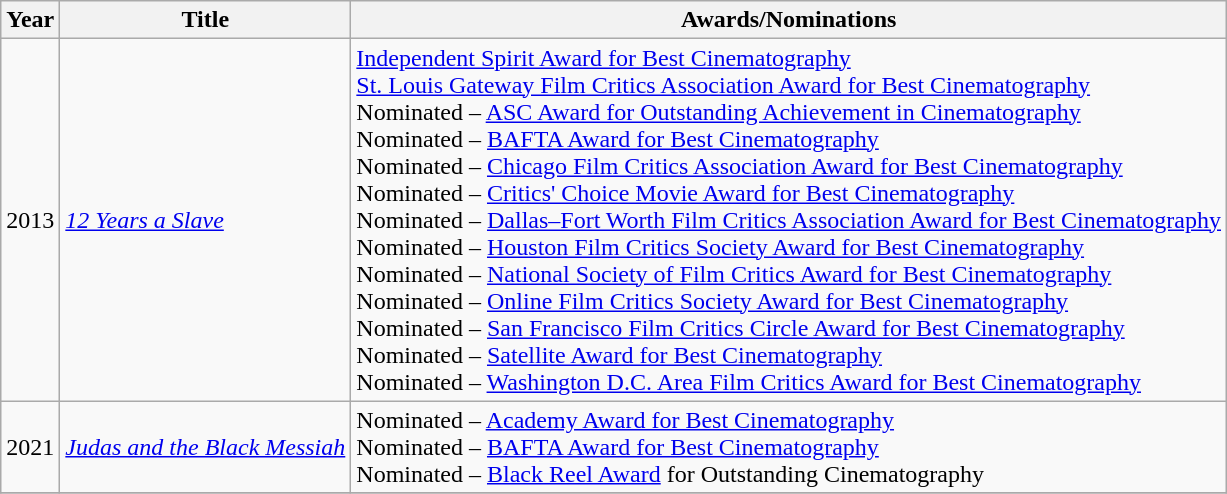<table class="wikitable">
<tr>
<th>Year</th>
<th>Title</th>
<th>Awards/Nominations</th>
</tr>
<tr>
<td>2013</td>
<td><em><a href='#'>12 Years a Slave</a></em></td>
<td><a href='#'>Independent Spirit Award for Best Cinematography</a><br><a href='#'>St. Louis Gateway Film Critics Association Award for Best Cinematography</a><br>Nominated – <a href='#'>ASC Award for Outstanding Achievement in Cinematography</a><br>Nominated – <a href='#'>BAFTA Award for Best Cinematography</a><br>Nominated – <a href='#'>Chicago Film Critics Association Award for Best Cinematography</a><br>Nominated – <a href='#'>Critics' Choice Movie Award for Best Cinematography</a><br>Nominated – <a href='#'>Dallas–Fort Worth Film Critics Association Award for Best Cinematography</a><br>Nominated – <a href='#'>Houston Film Critics Society Award for Best Cinematography</a><br>Nominated – <a href='#'>National Society of Film Critics Award for Best Cinematography</a><br>Nominated – <a href='#'>Online Film Critics Society Award for Best Cinematography</a><br>Nominated – <a href='#'>San Francisco Film Critics Circle Award for Best Cinematography</a><br>Nominated – <a href='#'>Satellite Award for Best Cinematography</a><br>Nominated – <a href='#'>Washington D.C. Area Film Critics Award for Best Cinematography</a></td>
</tr>
<tr>
<td>2021</td>
<td><em><a href='#'>Judas and the Black Messiah</a></em></td>
<td>Nominated – <a href='#'>Academy Award for Best Cinematography</a><br>Nominated – <a href='#'>BAFTA Award for Best Cinematography</a><br>Nominated – <a href='#'>Black Reel Award</a> for Outstanding Cinematography</td>
</tr>
<tr>
</tr>
</table>
